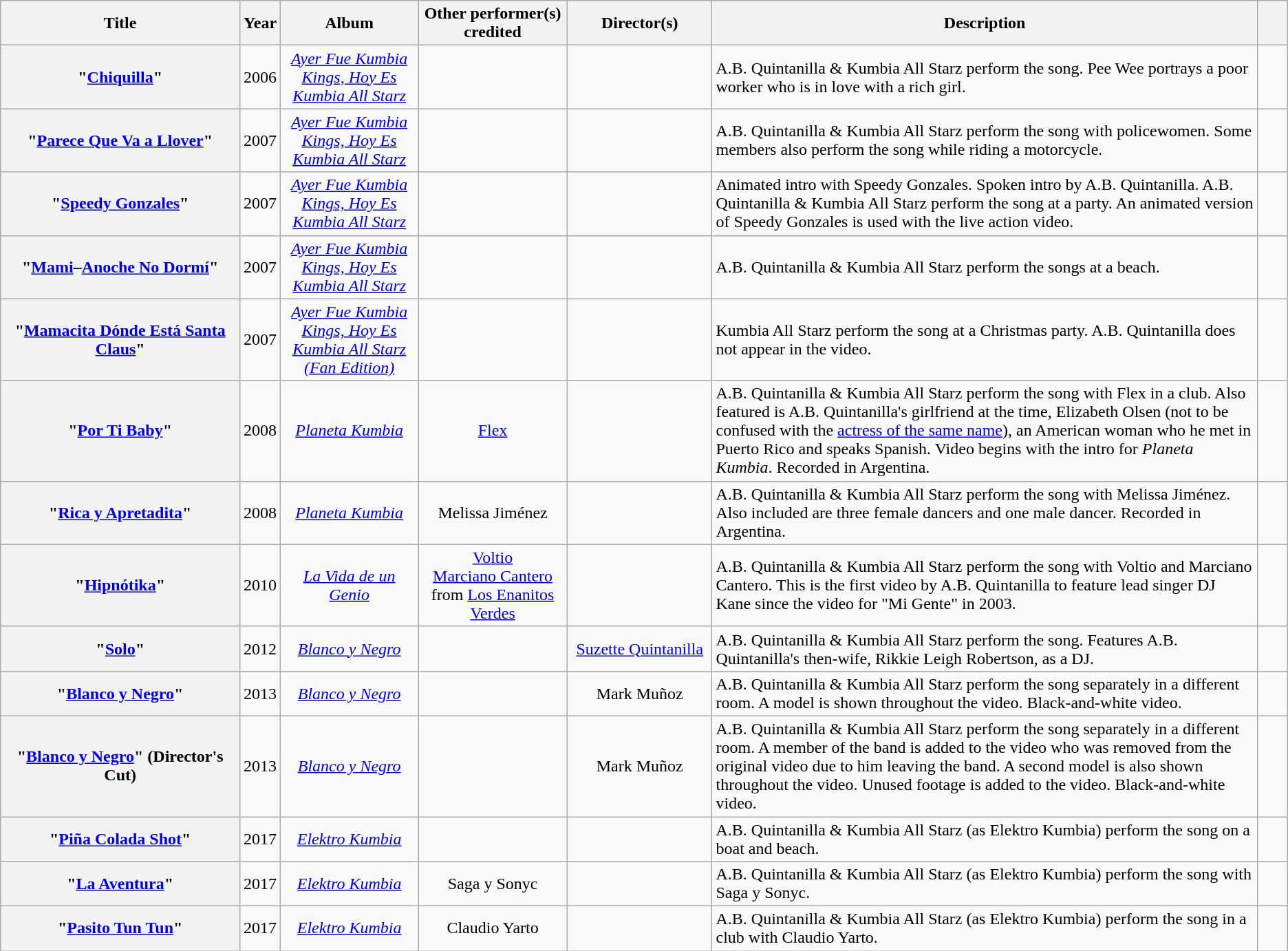<table class="wikitable sortable plainrowheaders" style="text-align:center;">
<tr>
<th scope="col" style="width:18em;">Title</th>
<th scope="col" style="width:2em;">Year</th>
<th scope="col" style="width:10em;">Album</th>
<th scope="col" style="width:10em;">Other performer(s) credited</th>
<th scope="col" style="width:10em;">Director(s)</th>
<th scope="col" style="width:45em;" class="unsortable">Description</th>
<th scope="col" style="width:2em;" class="unsortable"></th>
</tr>
<tr>
<th scope="row">"<a href='#'>Chiquilla</a>"</th>
<td>2006</td>
<td><em><a href='#'>Ayer Fue Kumbia Kings, Hoy Es Kumbia All Starz</a></em></td>
<td></td>
<td></td>
<td style="text-align:left;">A.B. Quintanilla & Kumbia All Starz perform the song. Pee Wee portrays a poor worker who is in love with a rich girl.</td>
<td></td>
</tr>
<tr>
<th scope="row">"<a href='#'>Parece Que Va a Llover</a>"</th>
<td>2007</td>
<td><em><a href='#'>Ayer Fue Kumbia Kings, Hoy Es Kumbia All Starz</a></em></td>
<td></td>
<td></td>
<td style="text-align:left;">A.B. Quintanilla & Kumbia All Starz perform the song with policewomen. Some members also perform the song while riding a motorcycle.</td>
<td></td>
</tr>
<tr>
<th scope="row">"<a href='#'>Speedy Gonzales</a>"</th>
<td>2007</td>
<td><em><a href='#'>Ayer Fue Kumbia Kings, Hoy Es Kumbia All Starz</a></em></td>
<td></td>
<td></td>
<td style="text-align:left;">Animated intro with Speedy Gonzales. Spoken intro by A.B. Quintanilla. A.B. Quintanilla & Kumbia All Starz perform the song at a party. An animated version of Speedy Gonzales is used with the live action video.</td>
<td></td>
</tr>
<tr>
<th scope="row">"<a href='#'>Mami</a>–<a href='#'>Anoche No Dormí</a>"</th>
<td>2007</td>
<td><em><a href='#'>Ayer Fue Kumbia Kings, Hoy Es Kumbia All Starz</a></em></td>
<td></td>
<td></td>
<td style="text-align:left;">A.B. Quintanilla & Kumbia All Starz perform the songs at a beach.</td>
<td></td>
</tr>
<tr>
<th scope="row">"<a href='#'>Mamacita Dónde Está Santa Claus</a>"</th>
<td>2007</td>
<td><em><a href='#'>Ayer Fue Kumbia Kings, Hoy Es Kumbia All Starz (Fan Edition)</a></em></td>
<td></td>
<td></td>
<td style="text-align:left;">Kumbia All Starz perform the song at a Christmas party. A.B. Quintanilla does not appear in the video.</td>
<td></td>
</tr>
<tr>
<th scope="row">"<a href='#'>Por Ti Baby</a>"</th>
<td>2008</td>
<td><em><a href='#'>Planeta Kumbia</a></em></td>
<td><a href='#'>Flex</a></td>
<td></td>
<td style="text-align:left;">A.B. Quintanilla & Kumbia All Starz perform the song with Flex in a club. Also featured is A.B. Quintanilla's girlfriend at the time, Elizabeth Olsen (not to be confused with the <a href='#'>actress of the same name</a>), an American woman who he met in Puerto Rico and speaks Spanish. Video begins with the intro for <em>Planeta Kumbia</em>. Recorded in Argentina.</td>
<td></td>
</tr>
<tr>
<th scope="row">"<a href='#'>Rica y Apretadita</a>"</th>
<td>2008</td>
<td><em><a href='#'>Planeta Kumbia</a></em></td>
<td>Melissa Jiménez</td>
<td></td>
<td style="text-align:left;">A.B. Quintanilla & Kumbia All Starz perform the song with Melissa Jiménez. Also included are three female dancers and one male dancer. Recorded in Argentina.</td>
<td></td>
</tr>
<tr>
<th scope="row">"<a href='#'>Hipnótika</a>"</th>
<td>2010</td>
<td><em><a href='#'>La Vida de un Genio</a></em></td>
<td><a href='#'>Voltio</a><br><a href='#'>Marciano Cantero</a> from <a href='#'>Los Enanitos Verdes</a></td>
<td></td>
<td style="text-align:left;">A.B. Quintanilla & Kumbia All Starz perform the song with Voltio and Marciano Cantero. This is the first video by A.B. Quintanilla to feature lead singer DJ Kane since the video for "Mi Gente" in 2003.</td>
<td></td>
</tr>
<tr>
<th scope="row">"<a href='#'>Solo</a>"</th>
<td>2012</td>
<td><em><a href='#'>Blanco y Negro</a></em></td>
<td></td>
<td><a href='#'>Suzette Quintanilla</a></td>
<td style="text-align:left;">A.B. Quintanilla & Kumbia All Starz perform the song. Features A.B. Quintanilla's then-wife, Rikkie Leigh Robertson, as a DJ.</td>
<td></td>
</tr>
<tr>
<th scope="row">"<a href='#'>Blanco y Negro</a>"</th>
<td>2013</td>
<td><em><a href='#'>Blanco y Negro</a></em></td>
<td></td>
<td>Mark Muñoz</td>
<td style="text-align:left;">A.B. Quintanilla & Kumbia All Starz perform the song separately in a different room. A model is shown throughout the video. Black-and-white video.</td>
<td></td>
</tr>
<tr>
<th scope="row">"<a href='#'>Blanco y Negro</a>" (Director's Cut)</th>
<td>2013</td>
<td><em><a href='#'>Blanco y Negro</a></em></td>
<td></td>
<td>Mark Muñoz</td>
<td style="text-align:left;">A.B. Quintanilla & Kumbia All Starz perform the song separately in a different room. A member of the band is added to the video who was removed from the original video due to him leaving the band. A second model is also shown throughout the video. Unused footage is added to the video. Black-and-white video.</td>
<td></td>
</tr>
<tr>
<th scope="row">"<a href='#'>Piña Colada Shot</a>"</th>
<td>2017</td>
<td><em><a href='#'>Elektro Kumbia</a></em></td>
<td></td>
<td></td>
<td style="text-align:left;">A.B. Quintanilla & Kumbia All Starz (as Elektro Kumbia) perform the song on a boat and beach.</td>
<td></td>
</tr>
<tr>
<th scope="row">"<a href='#'>La Aventura</a>"</th>
<td>2017</td>
<td><em><a href='#'>Elektro Kumbia</a></em></td>
<td>Saga y Sonyc</td>
<td></td>
<td style="text-align:left;">A.B. Quintanilla & Kumbia All Starz (as Elektro Kumbia) perform the song with Saga y Sonyc.</td>
<td></td>
</tr>
<tr>
<th scope="row">"<a href='#'>Pasito Tun Tun</a>"</th>
<td>2017</td>
<td><em><a href='#'>Elektro Kumbia</a></em></td>
<td>Claudio Yarto</td>
<td></td>
<td style="text-align:left;">A.B. Quintanilla & Kumbia All Starz (as Elektro Kumbia) perform the song in a club with Claudio Yarto.</td>
<td></td>
</tr>
</table>
